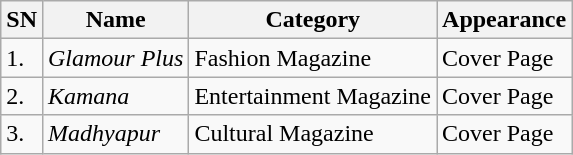<table class="wikitable sortable mw-collapsible">
<tr>
<th>SN</th>
<th>Name</th>
<th>Category</th>
<th>Appearance</th>
</tr>
<tr>
<td>1.</td>
<td><em>Glamour Plus</em></td>
<td>Fashion Magazine</td>
<td>Cover Page</td>
</tr>
<tr>
<td>2.</td>
<td><em>Kamana</em></td>
<td>Entertainment Magazine</td>
<td>Cover Page</td>
</tr>
<tr>
<td>3.</td>
<td><em>Madhyapur</em></td>
<td>Cultural Magazine</td>
<td>Cover Page</td>
</tr>
</table>
